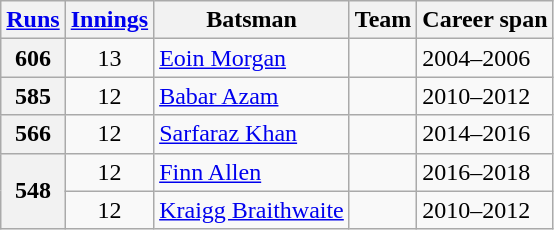<table class="wikitable">
<tr>
<th><a href='#'>Runs</a></th>
<th><a href='#'>Innings</a></th>
<th>Batsman</th>
<th>Team</th>
<th>Career span</th>
</tr>
<tr>
<th scope="row">606</th>
<td align="center">13</td>
<td><a href='#'>Eoin Morgan</a></td>
<td></td>
<td>2004–2006</td>
</tr>
<tr>
<th scope="row">585</th>
<td align="center">12</td>
<td><a href='#'>Babar Azam</a></td>
<td></td>
<td>2010–2012</td>
</tr>
<tr>
<th scope="row">566</th>
<td align="center">12</td>
<td><a href='#'>Sarfaraz Khan</a></td>
<td></td>
<td>2014–2016</td>
</tr>
<tr>
<th scope="row" rowspan=2>548</th>
<td align="center">12</td>
<td><a href='#'>Finn Allen</a></td>
<td></td>
<td>2016–2018</td>
</tr>
<tr>
<td align="center">12</td>
<td><a href='#'>Kraigg Braithwaite</a></td>
<td></td>
<td>2010–2012</td>
</tr>
</table>
